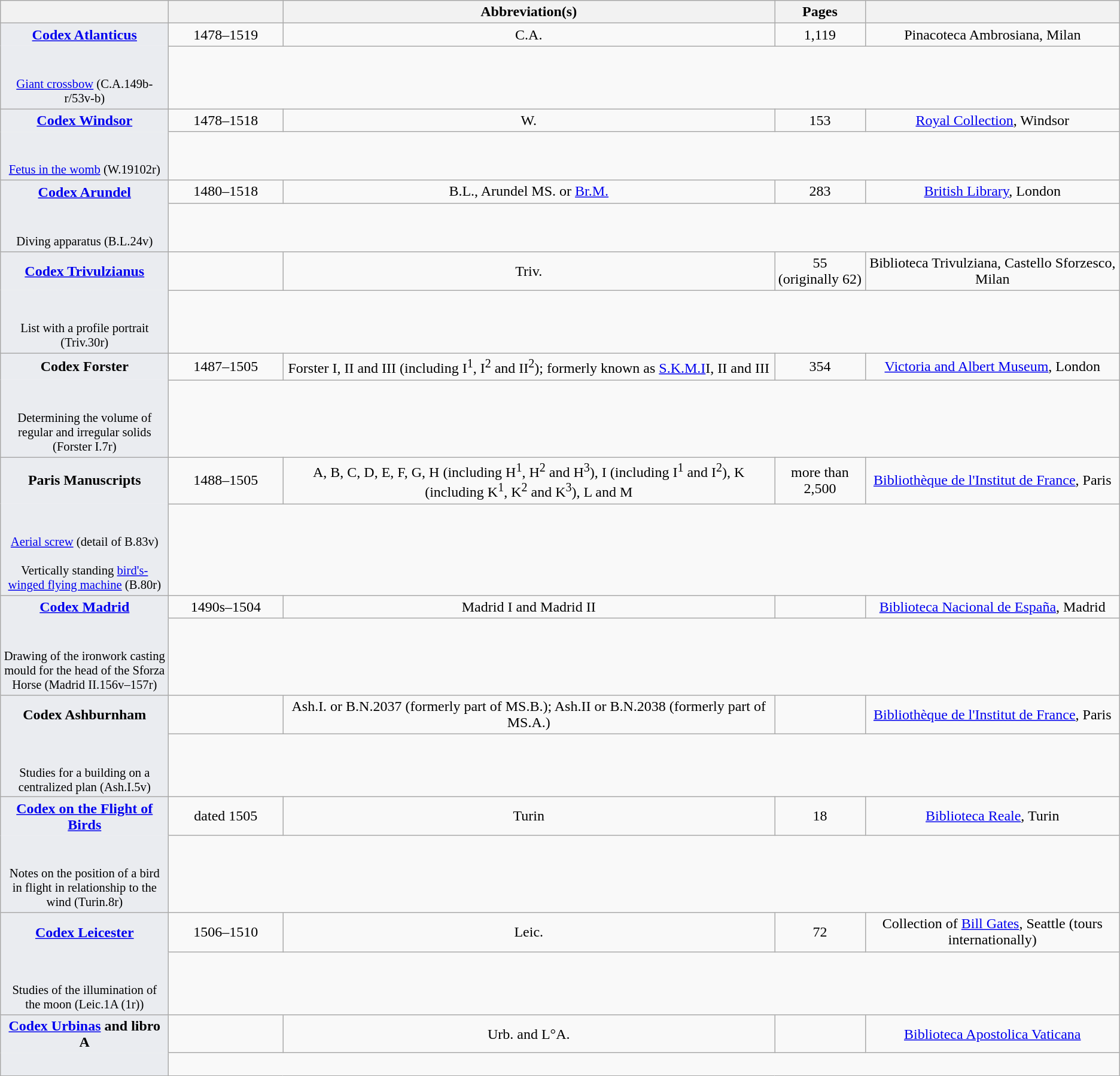<table class="wikitable sortable" style="font-size:100%; text-align: center">
<tr>
<th width = "180"></th>
<th width = "120"></th>
<th class="unsortable">Abbreviation(s)</th>
<th>Pages</th>
<th></th>
</tr>
<tr>
<td style="background-color: #EAECF0; border-style: solid solid none solid"><strong><a href='#'>Codex Atlanticus</a></strong></td>
<td>1478–1519</td>
<td>C.A.</td>
<td>1,119</td>
<td data-sort-value="Milan, Pinacoteca Ambrosiana">Pinacoteca Ambrosiana, Milan</td>
</tr>
<tr class="expand-child">
<td style="background-color: #EAECF0; border-style: none solid solid solid; font-size: 86%"><br><br><a href='#'>Giant crossbow</a> (C.A.149b-r/53v-b)</td>
<td colspan="4"><br></td>
</tr>
<tr>
<td style="background-color: #EAECF0; border-style: solid solid none solid"><strong><a href='#'>Codex Windsor</a></strong></td>
<td>1478–1518</td>
<td>W.</td>
<td>153</td>
<td data-sort-value="Windsor, Royal Collection"><a href='#'>Royal Collection</a>, Windsor</td>
</tr>
<tr class="expand-child">
<td style="background-color: #EAECF0; border-style: none solid solid solid; font-size: 86%"><br><br><a href='#'>Fetus in the womb</a> (W.19102r)</td>
<td colspan="4"><br></td>
</tr>
<tr>
<td style="background-color: #EAECF0; border-style: solid solid none solid"><strong><a href='#'>Codex Arundel</a></strong></td>
<td>1480–1518</td>
<td>B.L., Arundel MS. or <a href='#'>Br.M.</a></td>
<td>283</td>
<td data-sort-value="London, British Library"><a href='#'>British Library</a>, London</td>
</tr>
<tr class="expand-child">
<td style="background-color: #EAECF0; border-style: none solid solid solid; font-size: 86%"><br><br>Diving apparatus (B.L.24v)</td>
<td colspan="4"></td>
</tr>
<tr>
<td style="background-color: #EAECF0; border-style: solid solid none solid"><strong><a href='#'>Codex Trivulzianus</a></strong></td>
<td></td>
<td>Triv.</td>
<td>55<br>(originally 62)</td>
<td data-sort-value="Milan, Castello Sforzesco, Biblioteca Trivulziana">Biblioteca Trivulziana, Castello Sforzesco, Milan</td>
</tr>
<tr class="expand-child">
<td style="background-color: #EAECF0; border-style: none solid solid solid; font-size: 86%"><br><br>List with a profile portrait (Triv.30r)</td>
<td colspan="4"></td>
</tr>
<tr>
<td style="background-color: #EAECF0; border-style: solid solid none solid"><strong>Codex Forster</strong></td>
<td>1487–1505</td>
<td>Forster I, II and III  (including I<sup>1</sup>, I<sup>2</sup> and II<sup>2</sup>); formerly known as <a href='#'>S.K.M.I</a>I, II and III</td>
<td>354</td>
<td data-sort-value="London, Victoria and Albert Museum"><a href='#'>Victoria and Albert Museum</a>, London</td>
</tr>
<tr class="expand-child">
<td style="background-color: #EAECF0; border-style: none solid solid solid; font-size: 86%"><br><br>Determining the volume of regular and irregular solids (Forster I.7r)</td>
<td colspan="4"><br>
</td>
</tr>
<tr>
<td style="background-color: #EAECF0; border-style: solid solid none solid"><strong>Paris Manuscripts</strong></td>
<td>1488–1505</td>
<td>A, B, C, D, E, F, G, H (including H<sup>1</sup>, H<sup>2</sup> and H<sup>3</sup>), I (including I<sup>1</sup> and I<sup>2</sup>), K (including K<sup>1</sup>, K<sup>2</sup> and K<sup>3</sup>), L and M</td>
<td>more than 2,500</td>
<td data-sort-value="Paris, Bibliothèque de l'Institut de France"><a href='#'>Bibliothèque de l'Institut de France</a>, Paris</td>
</tr>
<tr class="expand-child">
<td style="background-color: #EAECF0; border-style: none solid solid solid; font-size: 86%"><br><br><a href='#'>Aerial screw</a> (detail of B.83v)<br>
<br>Vertically standing <a href='#'>bird's-winged flying machine</a> (B.80r)</td>
<td colspan="4"><br></td>
</tr>
<tr>
<td style="background-color: #EAECF0; border-style: solid solid none solid"><strong><a href='#'>Codex Madrid</a></strong></td>
<td>1490s–1504</td>
<td>Madrid I and Madrid II</td>
<td></td>
<td data-sort-value="Madrid, Biblioteca Nacional"><a href='#'>Biblioteca Nacional de España</a>, Madrid</td>
</tr>
<tr class="expand-child">
<td style="background-color: #EAECF0; border-style: none solid solid solid; font-size: 86%"><br><br>Drawing of the ironwork casting mould for the head of the Sforza Horse (Madrid II.156v–157r)</td>
<td colspan="4"><br></td>
</tr>
<tr>
<td style="background-color: #EAECF0; border-style: solid solid none solid"><strong>Codex Ashburnham</strong></td>
<td></td>
<td>Ash.I. or B.N.2037 (formerly part of MS.B.); Ash.II or B.N.2038 (formerly part of MS.A.)</td>
<td></td>
<td data-sort-value="Paris, Bibliothèque de l'Institut de France"><a href='#'>Bibliothèque de l'Institut de France</a>, Paris</td>
</tr>
<tr class="expand-child">
<td style="background-color: #EAECF0; border-style: none solid solid solid; font-size: 86%"><br><br>Studies for a building on a centralized plan (Ash.I.5v)</td>
<td colspan="4"><br></td>
</tr>
<tr>
<td style="background-color: #EAECF0; border-style: solid solid none solid"><strong><a href='#'>Codex on the Flight of Birds</a></strong></td>
<td>dated 1505</td>
<td>Turin</td>
<td>18</td>
<td data-sort-value="Turin, Biblioteca Reale"><a href='#'>Biblioteca Reale</a>, Turin</td>
</tr>
<tr class="expand-child">
<td style="background-color: #EAECF0; border-style: none solid solid solid; font-size: 86%"><br><br>Notes on the position of a bird in flight in relationship to the wind (Turin.8r)</td>
<td colspan="4"><br></td>
</tr>
<tr>
<td style="background-color: #EAECF0; border-style: solid solid none solid"><strong><a href='#'>Codex Leicester</a></strong></td>
<td>1506–1510</td>
<td>Leic.</td>
<td>72</td>
<td data-sort-value="United States, private collection">Collection of <a href='#'>Bill Gates</a>, Seattle (tours internationally)</td>
</tr>
<tr class="expand-child">
<td style="background-color: #EAECF0; border-style: none solid solid solid; font-size: 86%"><br><br>Studies of the illumination of the moon (Leic.1A (1r))</td>
<td colspan="4"></td>
</tr>
<tr>
<td style="background-color: #EAECF0; border-style: solid solid none solid"><strong><a href='#'>Codex Urbinas</a> and libro A</strong></td>
<td></td>
<td>Urb. and L°A.</td>
<td></td>
<td data-sort-value="Vatican City, Bilioteca Apostolica"><a href='#'>Biblioteca Apostolica Vaticana</a></td>
</tr>
<tr class="expand-child">
<td style="background-color: #EAECF0; border-style: none solid solid solid; font-size: 86%"></td>
<td colspan="4"><br></td>
</tr>
</table>
